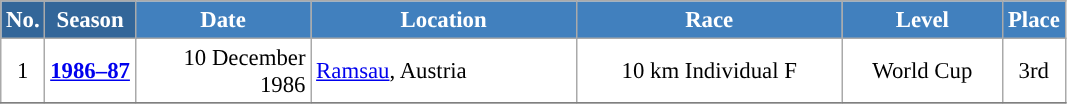<table class="wikitable sortable" style="font-size:95%; text-align:center; border:grey solid 1px; border-collapse:collapse; background:#ffffff;">
<tr style="background:#efefef;">
<th style="background-color:#369; color:white;">No.</th>
<th style="background-color:#369; color:white;">Season</th>
<th style="background-color:#4180be; color:white; width:110px;">Date</th>
<th style="background-color:#4180be; color:white; width:170px;">Location</th>
<th style="background-color:#4180be; color:white; width:170px;">Race</th>
<th style="background-color:#4180be; color:white; width:100px;">Level</th>
<th style="background-color:#4180be; color:white;">Place</th>
</tr>
<tr>
<td align=center>1</td>
<td rowspan=1 align=center><strong><a href='#'>1986–87</a></strong></td>
<td align=right>10 December 1986</td>
<td align=left> <a href='#'>Ramsau</a>, Austria</td>
<td>10 km Individual F</td>
<td>World Cup</td>
<td>3rd</td>
</tr>
<tr>
</tr>
</table>
